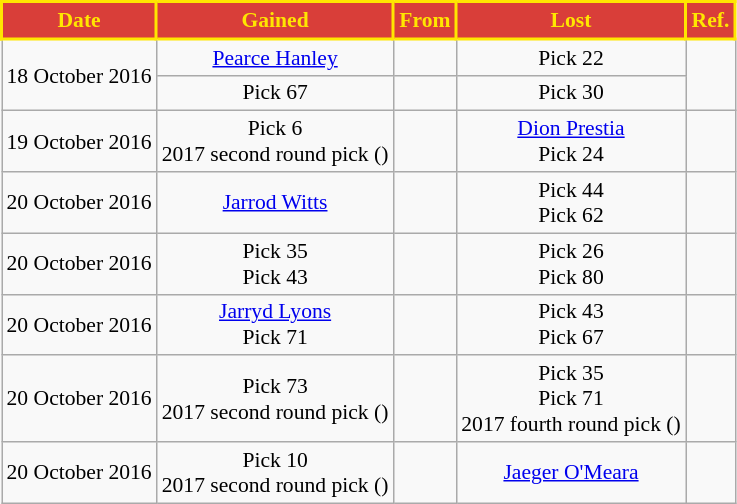<table class="wikitable" style="font-size:90%; text-align:center;">
<tr>
<td style="background: #D93E39; color:#FFE600; border: solid #FFE600 2px"><strong>Date</strong></td>
<td style="background: #D93E39; color:#FFE600; border: solid #FFE600 2px"><strong>Gained</strong></td>
<td style="background: #D93E39; color:#FFE600; border: solid #FFE600 2px"><strong>From</strong></td>
<td style="background: #D93E39; color:#FFE600; border: solid #FFE600 2px"><strong>Lost</strong></td>
<td style="background: #D93E39; color:#FFE600; border: solid #FFE600 2px"><strong>Ref.</strong></td>
</tr>
<tr>
<td rowspan=2>18 October 2016</td>
<td><a href='#'>Pearce Hanley</a></td>
<td></td>
<td>Pick 22</td>
<td rowspan=2></td>
</tr>
<tr>
<td>Pick 67</td>
<td></td>
<td>Pick 30</td>
</tr>
<tr>
<td>19 October 2016</td>
<td>Pick 6<br>2017 second round pick ()</td>
<td></td>
<td><a href='#'>Dion Prestia</a><br>Pick 24</td>
<td></td>
</tr>
<tr>
<td>20 October 2016</td>
<td><a href='#'>Jarrod Witts</a></td>
<td></td>
<td>Pick 44<br>Pick 62</td>
<td></td>
</tr>
<tr>
<td>20 October 2016</td>
<td>Pick 35<br>Pick 43</td>
<td></td>
<td>Pick 26<br>Pick 80</td>
<td></td>
</tr>
<tr>
<td>20 October 2016</td>
<td><a href='#'>Jarryd Lyons</a><br>Pick 71</td>
<td></td>
<td>Pick 43<br>Pick 67</td>
<td></td>
</tr>
<tr>
<td>20 October 2016</td>
<td>Pick 73<br>2017 second round pick ()</td>
<td></td>
<td>Pick 35<br>Pick 71<br>2017 fourth round pick ()</td>
<td></td>
</tr>
<tr>
<td>20 October 2016</td>
<td>Pick 10<br>2017 second round pick ()</td>
<td></td>
<td><a href='#'>Jaeger O'Meara</a></td>
<td></td>
</tr>
</table>
